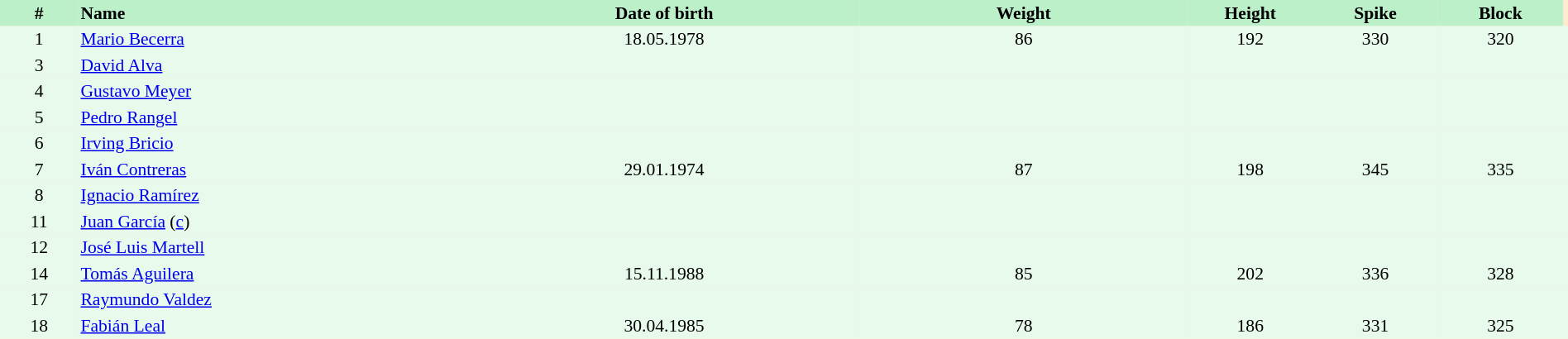<table border=0 cellpadding=2 cellspacing=0  |- bgcolor=#FFECCE style="text-align:center; font-size:90%;" width=100%>
<tr bgcolor=#BBF0C9>
<th width=5%>#</th>
<th width=25% align=left>Name</th>
<th width=25%>Date of birth</th>
<th width=21%>Weight</th>
<th width=8%>Height</th>
<th width=8%>Spike</th>
<th width=8%>Block</th>
</tr>
<tr bgcolor=#E7FAEC>
<td>1</td>
<td align=left><a href='#'>Mario Becerra</a></td>
<td>18.05.1978</td>
<td>86</td>
<td>192</td>
<td>330</td>
<td>320</td>
<td></td>
</tr>
<tr bgcolor=#E7FAEC>
<td>3</td>
<td align=left><a href='#'>David Alva</a></td>
<td></td>
<td></td>
<td></td>
<td></td>
<td></td>
<td></td>
</tr>
<tr bgcolor=#E7FAEC>
<td>4</td>
<td align=left><a href='#'>Gustavo Meyer</a></td>
<td></td>
<td></td>
<td></td>
<td></td>
<td></td>
<td></td>
</tr>
<tr bgcolor=#E7FAEC>
<td>5</td>
<td align=left><a href='#'>Pedro Rangel</a></td>
<td></td>
<td></td>
<td></td>
<td></td>
<td></td>
<td></td>
</tr>
<tr bgcolor=#E7FAEC>
<td>6</td>
<td align=left><a href='#'>Irving Bricio</a></td>
<td></td>
<td></td>
<td></td>
<td></td>
<td></td>
<td></td>
</tr>
<tr bgcolor=#E7FAEC>
<td>7</td>
<td align=left><a href='#'>Iván Contreras</a></td>
<td>29.01.1974</td>
<td>87</td>
<td>198</td>
<td>345</td>
<td>335</td>
<td></td>
</tr>
<tr bgcolor=#E7FAEC>
<td>8</td>
<td align=left><a href='#'>Ignacio Ramírez</a></td>
<td></td>
<td></td>
<td></td>
<td></td>
<td></td>
<td></td>
</tr>
<tr bgcolor=#E7FAEC>
<td>11</td>
<td align=left><a href='#'>Juan García</a> (<a href='#'>c</a>)</td>
<td></td>
<td></td>
<td></td>
<td></td>
<td></td>
<td></td>
</tr>
<tr bgcolor=#E7FAEC>
<td>12</td>
<td align=left><a href='#'>José Luis Martell</a></td>
<td></td>
<td></td>
<td></td>
<td></td>
<td></td>
<td></td>
</tr>
<tr bgcolor=#E7FAEC>
<td>14</td>
<td align=left><a href='#'>Tomás Aguilera</a></td>
<td>15.11.1988</td>
<td>85</td>
<td>202</td>
<td>336</td>
<td>328</td>
<td></td>
</tr>
<tr bgcolor=#E7FAEC>
<td>17</td>
<td align=left><a href='#'>Raymundo Valdez</a></td>
<td></td>
<td></td>
<td></td>
<td></td>
<td></td>
<td></td>
</tr>
<tr bgcolor=#E7FAEC>
<td>18</td>
<td align=left><a href='#'>Fabián Leal</a></td>
<td>30.04.1985</td>
<td>78</td>
<td>186</td>
<td>331</td>
<td>325</td>
<td></td>
</tr>
</table>
